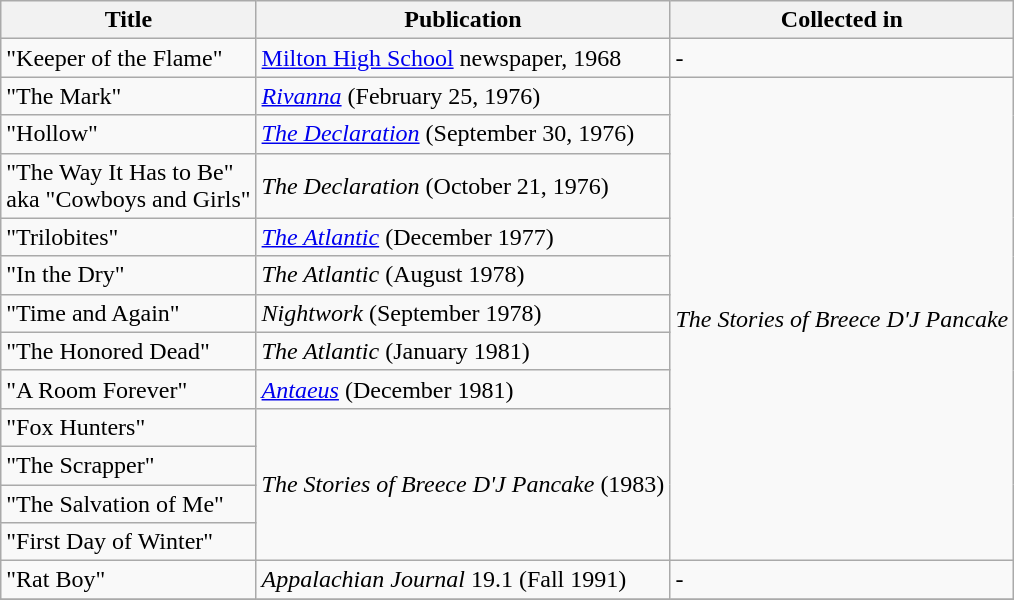<table class="wikitable">
<tr>
<th>Title</th>
<th>Publication</th>
<th>Collected in</th>
</tr>
<tr>
<td>"Keeper of the Flame"</td>
<td><a href='#'>Milton High School</a> newspaper, 1968</td>
<td>-</td>
</tr>
<tr>
<td>"The Mark"</td>
<td><em><a href='#'>Rivanna</a></em> (February 25, 1976)</td>
<td rowspan=12><em>The Stories of Breece D'J Pancake</em></td>
</tr>
<tr>
<td>"Hollow"</td>
<td><em><a href='#'>The Declaration</a></em> (September 30, 1976)</td>
</tr>
<tr>
<td>"The Way It Has to Be"<br>aka "Cowboys and Girls"</td>
<td><em>The Declaration</em> (October 21, 1976)</td>
</tr>
<tr>
<td>"Trilobites"</td>
<td><em><a href='#'>The Atlantic</a></em> (December 1977)</td>
</tr>
<tr>
<td>"In the Dry"</td>
<td><em>The Atlantic</em> (August 1978)</td>
</tr>
<tr>
<td>"Time and Again"</td>
<td><em>Nightwork</em> (September 1978)</td>
</tr>
<tr>
<td>"The Honored Dead"</td>
<td><em>The Atlantic</em> (January 1981)</td>
</tr>
<tr>
<td>"A Room Forever"</td>
<td><em><a href='#'>Antaeus</a></em> (December 1981)</td>
</tr>
<tr>
<td>"Fox Hunters"</td>
<td rowspan=4><em>The Stories of Breece D'J Pancake</em> (1983)</td>
</tr>
<tr>
<td>"The Scrapper"</td>
</tr>
<tr>
<td>"The Salvation of Me"</td>
</tr>
<tr>
<td>"First Day of Winter"</td>
</tr>
<tr>
<td>"Rat Boy"</td>
<td><em>Appalachian Journal</em> 19.1 (Fall 1991)</td>
<td>-</td>
</tr>
<tr>
</tr>
</table>
